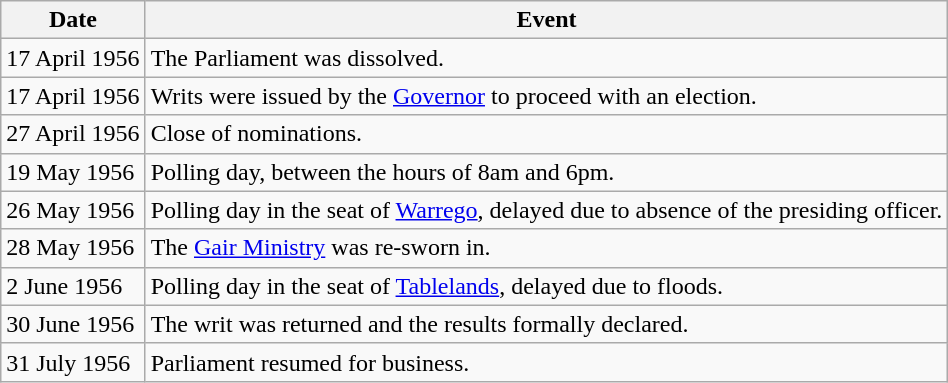<table class="wikitable">
<tr>
<th>Date</th>
<th>Event</th>
</tr>
<tr>
<td>17 April 1956</td>
<td>The Parliament was dissolved.</td>
</tr>
<tr>
<td>17 April 1956</td>
<td>Writs were issued by the <a href='#'>Governor</a> to proceed with an election.</td>
</tr>
<tr>
<td>27 April 1956</td>
<td>Close of nominations.</td>
</tr>
<tr>
<td>19 May 1956</td>
<td>Polling day, between the hours of 8am and 6pm.</td>
</tr>
<tr>
<td>26 May 1956</td>
<td>Polling day in the seat of <a href='#'>Warrego</a>, delayed due to absence of the presiding officer.</td>
</tr>
<tr>
<td>28 May 1956</td>
<td>The <a href='#'>Gair Ministry</a> was re-sworn in.</td>
</tr>
<tr>
<td>2 June 1956</td>
<td>Polling day in the seat of <a href='#'>Tablelands</a>, delayed due to floods.</td>
</tr>
<tr>
<td>30 June 1956</td>
<td>The writ was returned and the results formally declared.</td>
</tr>
<tr>
<td>31 July 1956</td>
<td>Parliament resumed for business.</td>
</tr>
</table>
